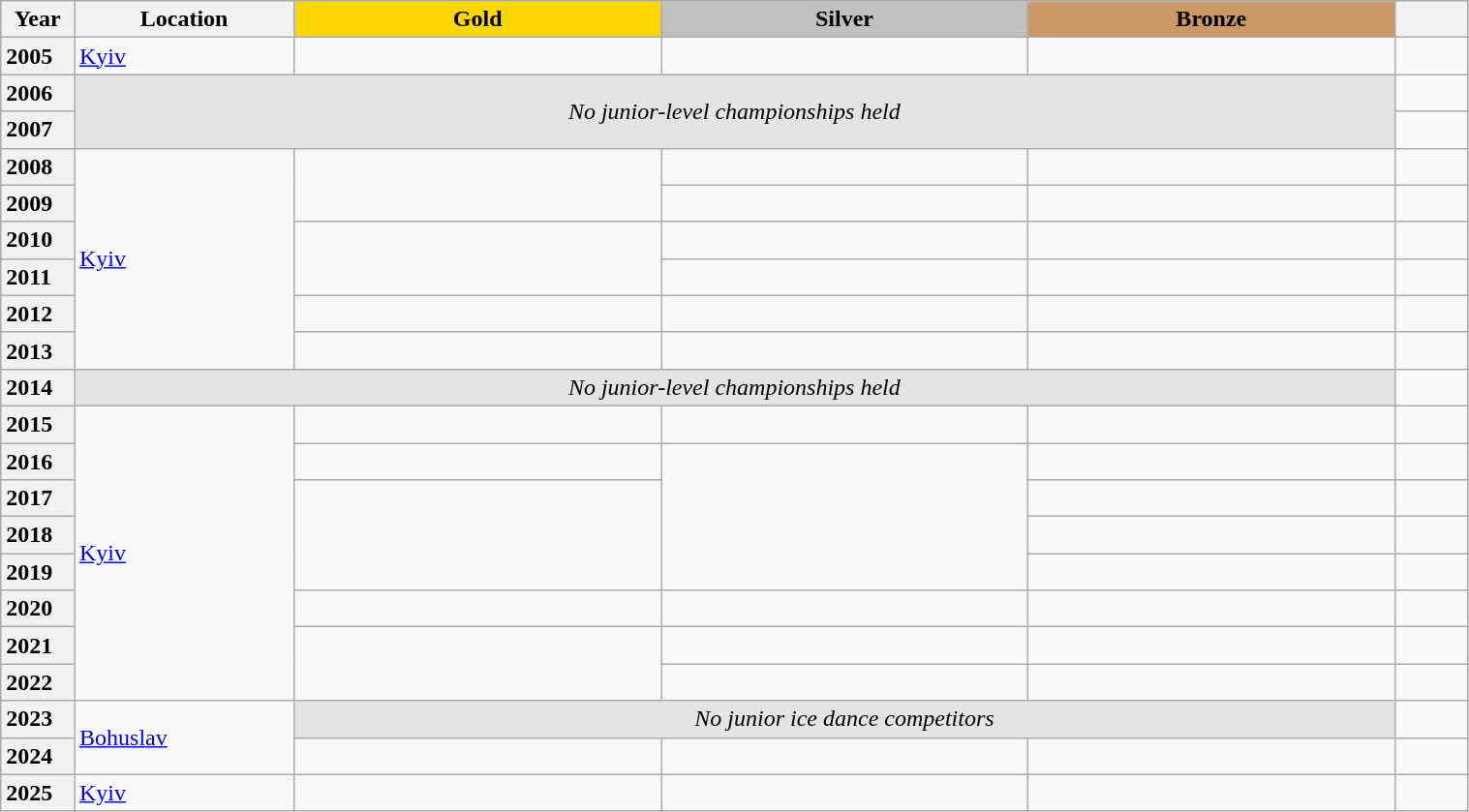<table class="wikitable unsortable" style="text-align:left; width:80%">
<tr>
<th scope="col" style="text-align:center; width:5%">Year</th>
<th scope="col" style="text-align:center; width:15%">Location</th>
<th scope="col" style="text-align:center; width:25%; background:gold">Gold</th>
<th scope="col" style="text-align:center; width:25%; background:silver">Silver</th>
<th scope="col" style="text-align:center; width:25%; background:#c96">Bronze</th>
<th scope="col" style="text-align:center; width:5%"></th>
</tr>
<tr>
<th scope="row" style="text-align:left">2005</th>
<td><a href='#'>Kyiv</a></td>
<td></td>
<td></td>
<td></td>
<td></td>
</tr>
<tr>
<th scope="row" style="text-align:left">2006</th>
<td colspan="4" rowspan="2" bgcolor="e5e4e2" align="center"><em>No junior-level championships held</em></td>
<td></td>
</tr>
<tr>
<th scope="row" style="text-align:left">2007</th>
<td></td>
</tr>
<tr>
<th scope="row" style="text-align:left">2008</th>
<td rowspan="6"><a href='#'>Kyiv</a></td>
<td rowspan="2"></td>
<td></td>
<td></td>
<td></td>
</tr>
<tr>
<th scope="row" style="text-align:left">2009</th>
<td></td>
<td></td>
<td></td>
</tr>
<tr>
<th scope="row" style="text-align:left">2010</th>
<td rowspan="2"></td>
<td></td>
<td></td>
<td></td>
</tr>
<tr>
<th scope="row" style="text-align:left">2011</th>
<td></td>
<td></td>
<td></td>
</tr>
<tr>
<th scope="row" style="text-align:left">2012</th>
<td></td>
<td></td>
<td></td>
<td></td>
</tr>
<tr>
<th scope="row" style="text-align:left">2013</th>
<td></td>
<td></td>
<td></td>
<td></td>
</tr>
<tr>
<th scope="row" style="text-align:left">2014</th>
<td colspan="4" bgcolor="e5e4e2" align="center"><em>No junior-level championships held</em></td>
<td></td>
</tr>
<tr>
<th scope="row" style="text-align:left">2015</th>
<td rowspan="8"><a href='#'>Kyiv</a></td>
<td></td>
<td></td>
<td></td>
<td></td>
</tr>
<tr>
<th scope="row" style="text-align:left">2016</th>
<td></td>
<td rowspan="4"></td>
<td></td>
<td></td>
</tr>
<tr>
<th scope="row" style="text-align:left">2017</th>
<td rowspan="3"></td>
<td></td>
<td></td>
</tr>
<tr>
<th scope="row" style="text-align:left">2018</th>
<td></td>
<td></td>
</tr>
<tr>
<th scope="row" style="text-align:left">2019</th>
<td></td>
<td></td>
</tr>
<tr>
<th scope="row" style="text-align:left">2020</th>
<td></td>
<td></td>
<td></td>
<td></td>
</tr>
<tr>
<th scope="row" style="text-align:left">2021</th>
<td rowspan="2"></td>
<td></td>
<td></td>
<td></td>
</tr>
<tr>
<th scope="row" style="text-align:left">2022</th>
<td></td>
<td></td>
<td></td>
</tr>
<tr>
<th scope="row" style="text-align:left">2023</th>
<td rowspan="2"><a href='#'>Bohuslav</a></td>
<td colspan="3" align="center" bgcolor="e5e4e2"><em>No junior ice dance competitors</em></td>
<td></td>
</tr>
<tr>
<th scope="row" style="text-align:left">2024</th>
<td></td>
<td></td>
<td></td>
<td></td>
</tr>
<tr>
<th scope="row" style="text-align:left">2025</th>
<td><a href='#'>Kyiv</a></td>
<td></td>
<td></td>
<td></td>
<td></td>
</tr>
</table>
